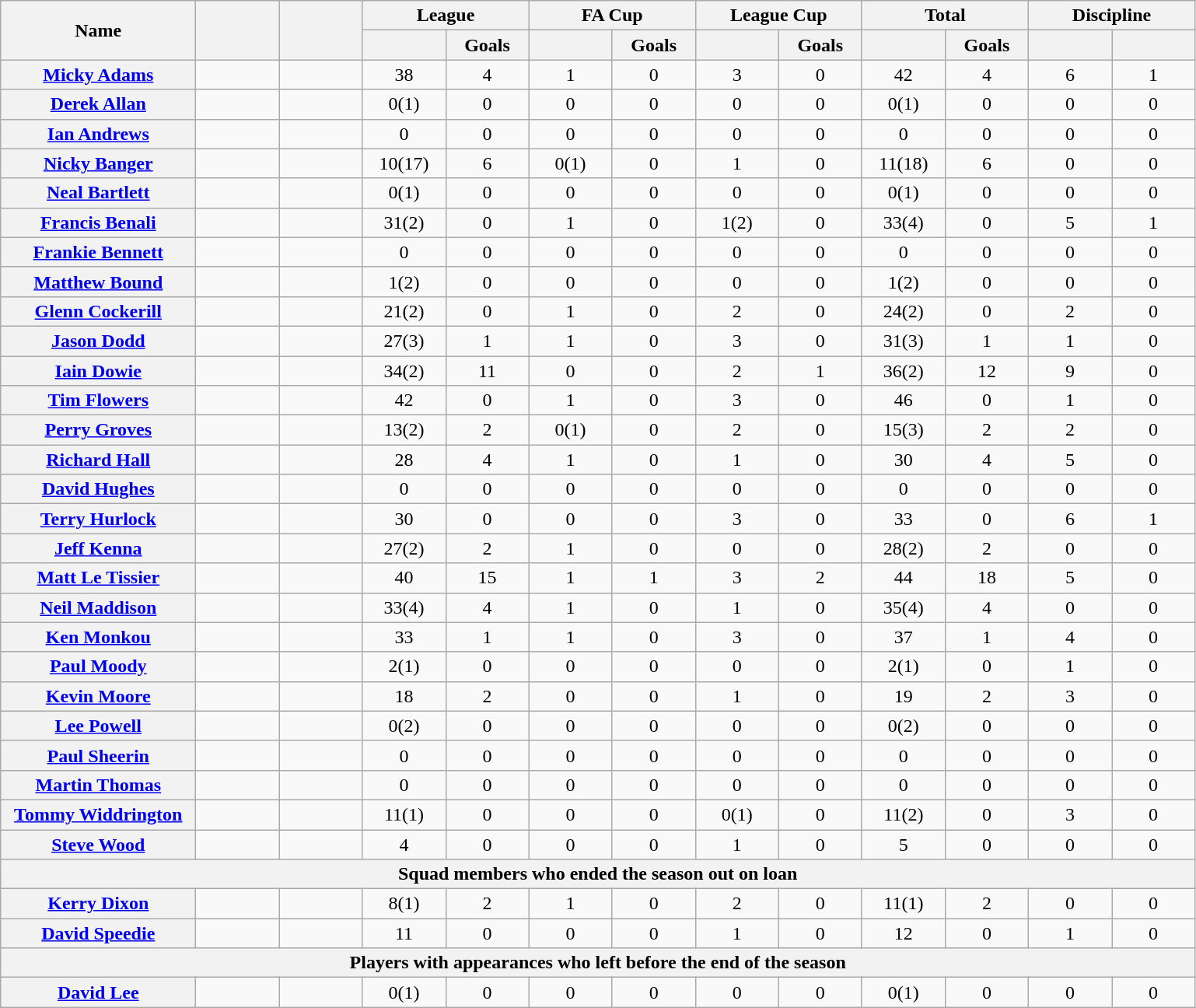<table class="wikitable plainrowheaders" style="text-align:center;">
<tr>
<th scope="col" rowspan="2" style="width:10em;">Name</th>
<th scope="col" rowspan="2" style="width:4em;"></th>
<th scope="col" rowspan="2" style="width:4em;"></th>
<th scope="col" colspan="2">League</th>
<th scope="col" colspan="2">FA Cup</th>
<th scope="col" colspan="2">League Cup</th>
<th scope="col" colspan="2">Total</th>
<th scope="col" colspan="2">Discipline</th>
</tr>
<tr>
<th scope="col" style="width:4em;"></th>
<th scope="col" style="width:4em;">Goals</th>
<th scope="col" style="width:4em;"></th>
<th scope="col" style="width:4em;">Goals</th>
<th scope="col" style="width:4em;"></th>
<th scope="col" style="width:4em;">Goals</th>
<th scope="col" style="width:4em;"></th>
<th scope="col" style="width:4em;">Goals</th>
<th scope="col" style="width:4em;"></th>
<th scope="col" style="width:4em;"></th>
</tr>
<tr>
<th scope="row"><a href='#'>Micky Adams</a></th>
<td></td>
<td></td>
<td>38</td>
<td>4</td>
<td>1</td>
<td>0</td>
<td>3</td>
<td>0</td>
<td>42</td>
<td>4</td>
<td>6</td>
<td>1</td>
</tr>
<tr>
<th scope="row"><a href='#'>Derek Allan</a></th>
<td></td>
<td></td>
<td>0(1)</td>
<td>0</td>
<td>0</td>
<td>0</td>
<td>0</td>
<td>0</td>
<td>0(1)</td>
<td>0</td>
<td>0</td>
<td>0</td>
</tr>
<tr>
<th scope="row"><a href='#'>Ian Andrews</a></th>
<td></td>
<td></td>
<td>0</td>
<td>0</td>
<td>0</td>
<td>0</td>
<td>0</td>
<td>0</td>
<td>0</td>
<td>0</td>
<td>0</td>
<td>0</td>
</tr>
<tr>
<th scope="row"><a href='#'>Nicky Banger</a></th>
<td></td>
<td></td>
<td>10(17)</td>
<td>6</td>
<td>0(1)</td>
<td>0</td>
<td>1</td>
<td>0</td>
<td>11(18)</td>
<td>6</td>
<td>0</td>
<td>0</td>
</tr>
<tr>
<th scope="row"><a href='#'>Neal Bartlett</a></th>
<td></td>
<td></td>
<td>0(1)</td>
<td>0</td>
<td>0</td>
<td>0</td>
<td>0</td>
<td>0</td>
<td>0(1)</td>
<td>0</td>
<td>0</td>
<td>0</td>
</tr>
<tr>
<th scope="row"><a href='#'>Francis Benali</a></th>
<td></td>
<td></td>
<td>31(2)</td>
<td>0</td>
<td>1</td>
<td>0</td>
<td>1(2)</td>
<td>0</td>
<td>33(4)</td>
<td>0</td>
<td>5</td>
<td>1</td>
</tr>
<tr>
<th scope="row"><a href='#'>Frankie Bennett</a></th>
<td></td>
<td></td>
<td>0</td>
<td>0</td>
<td>0</td>
<td>0</td>
<td>0</td>
<td>0</td>
<td>0</td>
<td>0</td>
<td>0</td>
<td>0</td>
</tr>
<tr>
<th scope="row"><a href='#'>Matthew Bound</a></th>
<td></td>
<td></td>
<td>1(2)</td>
<td>0</td>
<td>0</td>
<td>0</td>
<td>0</td>
<td>0</td>
<td>1(2)</td>
<td>0</td>
<td>0</td>
<td>0</td>
</tr>
<tr>
<th scope="row"><a href='#'>Glenn Cockerill</a></th>
<td></td>
<td></td>
<td>21(2)</td>
<td>0</td>
<td>1</td>
<td>0</td>
<td>2</td>
<td>0</td>
<td>24(2)</td>
<td>0</td>
<td>2</td>
<td>0</td>
</tr>
<tr>
<th scope="row"><a href='#'>Jason Dodd</a></th>
<td></td>
<td></td>
<td>27(3)</td>
<td>1</td>
<td>1</td>
<td>0</td>
<td>3</td>
<td>0</td>
<td>31(3)</td>
<td>1</td>
<td>1</td>
<td>0</td>
</tr>
<tr>
<th scope="row"><a href='#'>Iain Dowie</a></th>
<td></td>
<td></td>
<td>34(2)</td>
<td>11</td>
<td>0</td>
<td>0</td>
<td>2</td>
<td>1</td>
<td>36(2)</td>
<td>12</td>
<td>9</td>
<td>0</td>
</tr>
<tr>
<th scope="row"><a href='#'>Tim Flowers</a></th>
<td></td>
<td></td>
<td>42</td>
<td>0</td>
<td>1</td>
<td>0</td>
<td>3</td>
<td>0</td>
<td>46</td>
<td>0</td>
<td>1</td>
<td>0</td>
</tr>
<tr>
<th scope="row"><a href='#'>Perry Groves</a></th>
<td></td>
<td></td>
<td>13(2)</td>
<td>2</td>
<td>0(1)</td>
<td>0</td>
<td>2</td>
<td>0</td>
<td>15(3)</td>
<td>2</td>
<td>2</td>
<td>0</td>
</tr>
<tr>
<th scope="row"><a href='#'>Richard Hall</a></th>
<td></td>
<td></td>
<td>28</td>
<td>4</td>
<td>1</td>
<td>0</td>
<td>1</td>
<td>0</td>
<td>30</td>
<td>4</td>
<td>5</td>
<td>0</td>
</tr>
<tr>
<th scope="row"><a href='#'>David Hughes</a></th>
<td></td>
<td></td>
<td>0</td>
<td>0</td>
<td>0</td>
<td>0</td>
<td>0</td>
<td>0</td>
<td>0</td>
<td>0</td>
<td>0</td>
<td>0</td>
</tr>
<tr>
<th scope="row"><a href='#'>Terry Hurlock</a></th>
<td></td>
<td></td>
<td>30</td>
<td>0</td>
<td>0</td>
<td>0</td>
<td>3</td>
<td>0</td>
<td>33</td>
<td>0</td>
<td>6</td>
<td>1</td>
</tr>
<tr>
<th scope="row"><a href='#'>Jeff Kenna</a></th>
<td></td>
<td></td>
<td>27(2)</td>
<td>2</td>
<td>1</td>
<td>0</td>
<td>0</td>
<td>0</td>
<td>28(2)</td>
<td>2</td>
<td>0</td>
<td>0</td>
</tr>
<tr>
<th scope="row"><a href='#'>Matt Le Tissier</a></th>
<td></td>
<td></td>
<td>40</td>
<td>15</td>
<td>1</td>
<td>1</td>
<td>3</td>
<td>2</td>
<td>44</td>
<td>18</td>
<td>5</td>
<td>0</td>
</tr>
<tr>
<th scope="row"><a href='#'>Neil Maddison</a></th>
<td></td>
<td></td>
<td>33(4)</td>
<td>4</td>
<td>1</td>
<td>0</td>
<td>1</td>
<td>0</td>
<td>35(4)</td>
<td>4</td>
<td>0</td>
<td>0</td>
</tr>
<tr>
<th scope="row"><a href='#'>Ken Monkou</a></th>
<td></td>
<td></td>
<td>33</td>
<td>1</td>
<td>1</td>
<td>0</td>
<td>3</td>
<td>0</td>
<td>37</td>
<td>1</td>
<td>4</td>
<td>0</td>
</tr>
<tr>
<th scope="row"><a href='#'>Paul Moody</a></th>
<td></td>
<td></td>
<td>2(1)</td>
<td>0</td>
<td>0</td>
<td>0</td>
<td>0</td>
<td>0</td>
<td>2(1)</td>
<td>0</td>
<td>1</td>
<td>0</td>
</tr>
<tr>
<th scope="row"><a href='#'>Kevin Moore</a></th>
<td></td>
<td></td>
<td>18</td>
<td>2</td>
<td>0</td>
<td>0</td>
<td>1</td>
<td>0</td>
<td>19</td>
<td>2</td>
<td>3</td>
<td>0</td>
</tr>
<tr>
<th scope="row"><a href='#'>Lee Powell</a></th>
<td></td>
<td></td>
<td>0(2)</td>
<td>0</td>
<td>0</td>
<td>0</td>
<td>0</td>
<td>0</td>
<td>0(2)</td>
<td>0</td>
<td>0</td>
<td>0</td>
</tr>
<tr>
<th scope="row"><a href='#'>Paul Sheerin</a></th>
<td></td>
<td></td>
<td>0</td>
<td>0</td>
<td>0</td>
<td>0</td>
<td>0</td>
<td>0</td>
<td>0</td>
<td>0</td>
<td>0</td>
<td>0</td>
</tr>
<tr>
<th scope="row"><a href='#'>Martin Thomas</a></th>
<td></td>
<td></td>
<td>0</td>
<td>0</td>
<td>0</td>
<td>0</td>
<td>0</td>
<td>0</td>
<td>0</td>
<td>0</td>
<td>0</td>
<td>0</td>
</tr>
<tr>
<th scope="row"><a href='#'>Tommy Widdrington</a></th>
<td></td>
<td></td>
<td>11(1)</td>
<td>0</td>
<td>0</td>
<td>0</td>
<td>0(1)</td>
<td>0</td>
<td>11(2)</td>
<td>0</td>
<td>3</td>
<td>0</td>
</tr>
<tr>
<th scope="row"><a href='#'>Steve Wood</a></th>
<td></td>
<td></td>
<td>4</td>
<td>0</td>
<td>0</td>
<td>0</td>
<td>1</td>
<td>0</td>
<td>5</td>
<td>0</td>
<td>0</td>
<td>0</td>
</tr>
<tr>
<th scope="col" colspan="13">Squad members who ended the season out on loan</th>
</tr>
<tr>
<th scope="row"><a href='#'>Kerry Dixon</a></th>
<td></td>
<td></td>
<td>8(1)</td>
<td>2</td>
<td>1</td>
<td>0</td>
<td>2</td>
<td>0</td>
<td>11(1)</td>
<td>2</td>
<td>0</td>
<td>0</td>
</tr>
<tr>
<th scope="row"><a href='#'>David Speedie</a></th>
<td></td>
<td></td>
<td>11</td>
<td>0</td>
<td>0</td>
<td>0</td>
<td>1</td>
<td>0</td>
<td>12</td>
<td>0</td>
<td>1</td>
<td>0</td>
</tr>
<tr>
<th scope="col" colspan="13">Players with appearances who left before the end of the season</th>
</tr>
<tr>
<th scope="row"><a href='#'>David Lee</a></th>
<td></td>
<td></td>
<td>0(1)</td>
<td>0</td>
<td>0</td>
<td>0</td>
<td>0</td>
<td>0</td>
<td>0(1)</td>
<td>0</td>
<td>0</td>
<td>0</td>
</tr>
</table>
